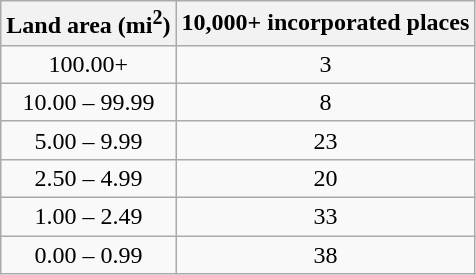<table class="wikitable">
<tr>
<th>Land area (mi<sup>2</sup>)</th>
<th>10,000+ incorporated places</th>
</tr>
<tr>
<td align=center>100.00+</td>
<td align=center>3</td>
</tr>
<tr>
<td align=center>10.00 – 99.99</td>
<td align=center>8</td>
</tr>
<tr>
<td align=center>5.00 – 9.99</td>
<td align=center>23</td>
</tr>
<tr>
<td align=center>2.50 – 4.99</td>
<td align=center>20</td>
</tr>
<tr>
<td align=center>1.00 – 2.49</td>
<td align=center>33</td>
</tr>
<tr>
<td align=center>0.00 – 0.99</td>
<td align=center>38</td>
</tr>
</table>
